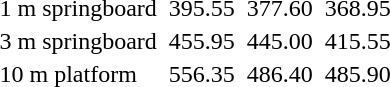<table>
<tr>
<td>1 m springboard</td>
<td></td>
<td>395.55</td>
<td></td>
<td>377.60</td>
<td></td>
<td>368.95</td>
</tr>
<tr>
<td>3 m springboard</td>
<td></td>
<td>455.95</td>
<td></td>
<td>445.00</td>
<td></td>
<td>415.55</td>
</tr>
<tr>
<td>10 m platform</td>
<td></td>
<td>556.35</td>
<td></td>
<td>486.40</td>
<td></td>
<td>485.90</td>
</tr>
</table>
